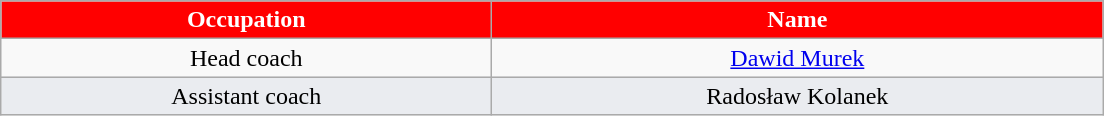<table class="wikitable" style="font-size:100%; text-align:center">
<tr>
<th style="color:#ffffff; background-color:#ff0000; width:20em">Occupation</th>
<th colspan="2" style="color:#ffffff; background-color:#ff0000; width:25em">Name</th>
</tr>
<tr>
<td>Head coach</td>
<td colspan="2"> <a href='#'>Dawid Murek</a></td>
</tr>
<tr style="background:#EAECF0">
<td>Assistant coach</td>
<td colspan="2"> Radosław Kolanek</td>
</tr>
</table>
